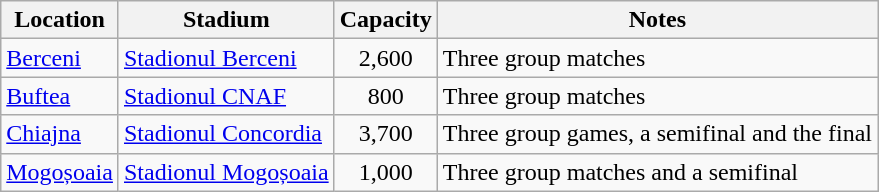<table class="wikitable">
<tr>
<th>Location</th>
<th>Stadium</th>
<th>Capacity</th>
<th>Notes</th>
</tr>
<tr>
<td><a href='#'>Berceni</a></td>
<td><a href='#'>Stadionul Berceni</a></td>
<td align=center>2,600</td>
<td>Three group matches</td>
</tr>
<tr>
<td><a href='#'>Buftea</a></td>
<td><a href='#'>Stadionul CNAF</a></td>
<td align=center>800</td>
<td>Three group matches</td>
</tr>
<tr>
<td><a href='#'>Chiajna</a></td>
<td><a href='#'>Stadionul Concordia</a></td>
<td align=center>3,700</td>
<td>Three group games, a semifinal and the final</td>
</tr>
<tr>
<td><a href='#'>Mogoșoaia</a></td>
<td><a href='#'>Stadionul Mogoșoaia</a></td>
<td align=center>1,000</td>
<td>Three group matches and a semifinal</td>
</tr>
</table>
